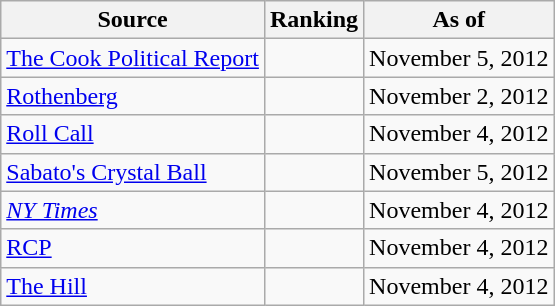<table class="wikitable" style="text-align:center">
<tr>
<th>Source</th>
<th>Ranking</th>
<th>As of</th>
</tr>
<tr>
<td align=left><a href='#'>The Cook Political Report</a></td>
<td></td>
<td>November 5, 2012</td>
</tr>
<tr>
<td align=left><a href='#'>Rothenberg</a></td>
<td></td>
<td>November 2, 2012</td>
</tr>
<tr>
<td align=left><a href='#'>Roll Call</a></td>
<td></td>
<td>November 4, 2012</td>
</tr>
<tr>
<td align=left><a href='#'>Sabato's Crystal Ball</a></td>
<td></td>
<td>November 5, 2012</td>
</tr>
<tr>
<td align=left><a href='#'><em>NY Times</em></a></td>
<td></td>
<td>November 4, 2012</td>
</tr>
<tr>
<td align="left"><a href='#'>RCP</a></td>
<td></td>
<td>November 4, 2012</td>
</tr>
<tr>
<td align=left><a href='#'>The Hill</a></td>
<td></td>
<td>November 4, 2012</td>
</tr>
</table>
